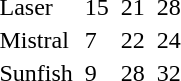<table>
<tr>
<td>Laser</td>
<td></td>
<td>15</td>
<td></td>
<td>21</td>
<td></td>
<td>28</td>
</tr>
<tr>
<td>Mistral</td>
<td></td>
<td>7</td>
<td></td>
<td>22</td>
<td></td>
<td>24</td>
</tr>
<tr>
<td>Sunfish</td>
<td></td>
<td>9</td>
<td></td>
<td>28</td>
<td></td>
<td>32</td>
</tr>
</table>
